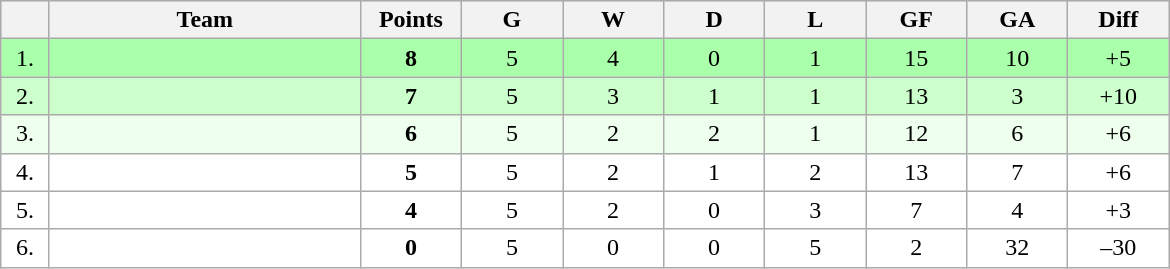<table class=wikitable style="text-align:center">
<tr bgcolor="#DCDCDC">
<th width="25"></th>
<th width="200">Team</th>
<th width="60">Points</th>
<th width="60">G</th>
<th width="60">W</th>
<th width="60">D</th>
<th width="60">L</th>
<th width="60">GF</th>
<th width="60">GA</th>
<th width="60">Diff</th>
</tr>
<tr bgcolor=#AAFFAA>
<td>1.</td>
<td align=left></td>
<td><strong>8</strong></td>
<td>5</td>
<td>4</td>
<td>0</td>
<td>1</td>
<td>15</td>
<td>10</td>
<td>+5</td>
</tr>
<tr bgcolor=#CCFFCC>
<td>2.</td>
<td align=left></td>
<td><strong>7</strong></td>
<td>5</td>
<td>3</td>
<td>1</td>
<td>1</td>
<td>13</td>
<td>3</td>
<td>+10</td>
</tr>
<tr bgcolor=#EEFFEE>
<td>3.</td>
<td align=left></td>
<td><strong>6</strong></td>
<td>5</td>
<td>2</td>
<td>2</td>
<td>1</td>
<td>12</td>
<td>6</td>
<td>+6</td>
</tr>
<tr bgcolor=#FFFFFF>
<td>4.</td>
<td align=left></td>
<td><strong>5</strong></td>
<td>5</td>
<td>2</td>
<td>1</td>
<td>2</td>
<td>13</td>
<td>7</td>
<td>+6</td>
</tr>
<tr bgcolor=#FFFFFF>
<td>5.</td>
<td align=left></td>
<td><strong>4</strong></td>
<td>5</td>
<td>2</td>
<td>0</td>
<td>3</td>
<td>7</td>
<td>4</td>
<td>+3</td>
</tr>
<tr bgcolor=#FFFFFF>
<td>6.</td>
<td align=left></td>
<td><strong>0</strong></td>
<td>5</td>
<td>0</td>
<td>0</td>
<td>5</td>
<td>2</td>
<td>32</td>
<td>–30</td>
</tr>
</table>
